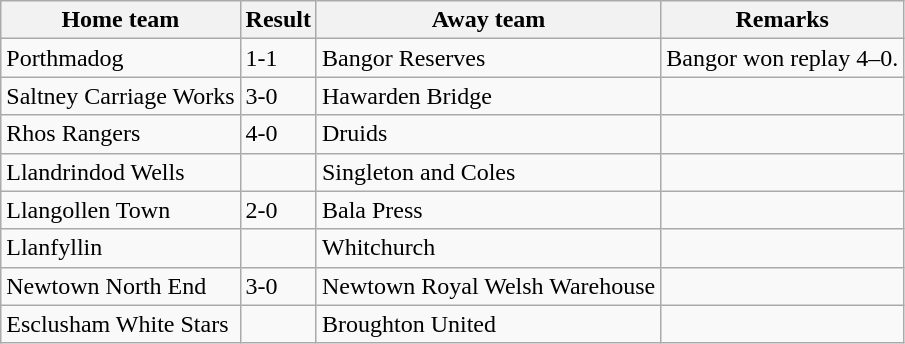<table class="wikitable">
<tr>
<th>Home team</th>
<th>Result</th>
<th>Away team</th>
<th>Remarks</th>
</tr>
<tr>
<td>Porthmadog</td>
<td>1-1</td>
<td>Bangor Reserves</td>
<td>Bangor won replay 4–0.</td>
</tr>
<tr>
<td>Saltney Carriage Works</td>
<td>3-0</td>
<td>Hawarden Bridge</td>
<td></td>
</tr>
<tr>
<td>Rhos Rangers</td>
<td>4-0</td>
<td>Druids</td>
<td></td>
</tr>
<tr>
<td>Llandrindod Wells</td>
<td></td>
<td>Singleton and Coles</td>
<td></td>
</tr>
<tr>
<td>Llangollen Town</td>
<td>2-0</td>
<td>Bala Press</td>
<td></td>
</tr>
<tr>
<td>Llanfyllin</td>
<td></td>
<td> Whitchurch</td>
<td></td>
</tr>
<tr>
<td>Newtown North End</td>
<td>3-0</td>
<td>Newtown Royal Welsh Warehouse</td>
<td></td>
</tr>
<tr>
<td>Esclusham White Stars</td>
<td></td>
<td>Broughton United</td>
<td></td>
</tr>
</table>
